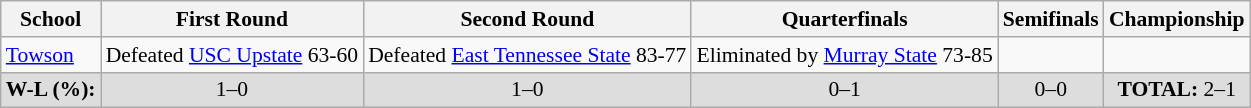<table class="sortable wikitable" style="white-space:nowrap; font-size:90%;">
<tr>
<th>School</th>
<th>First Round</th>
<th>Second Round</th>
<th>Quarterfinals</th>
<th>Semifinals</th>
<th>Championship</th>
</tr>
<tr>
<td><a href='#'>Towson</a></td>
<td>Defeated <a href='#'>USC Upstate</a> 63-60</td>
<td>Defeated <a href='#'>East Tennessee State</a> 83-77</td>
<td>Eliminated by <a href='#'>Murray State</a> 73-85</td>
<td></td>
<td></td>
</tr>
<tr class="sortbottom"  style="text-align:center; background:#ddd;">
<td><strong>W-L (%):</strong></td>
<td>1–0 </td>
<td>1–0 </td>
<td>0–1 </td>
<td>0–0 </td>
<td><strong>TOTAL:</strong> 2–1 </td>
</tr>
</table>
